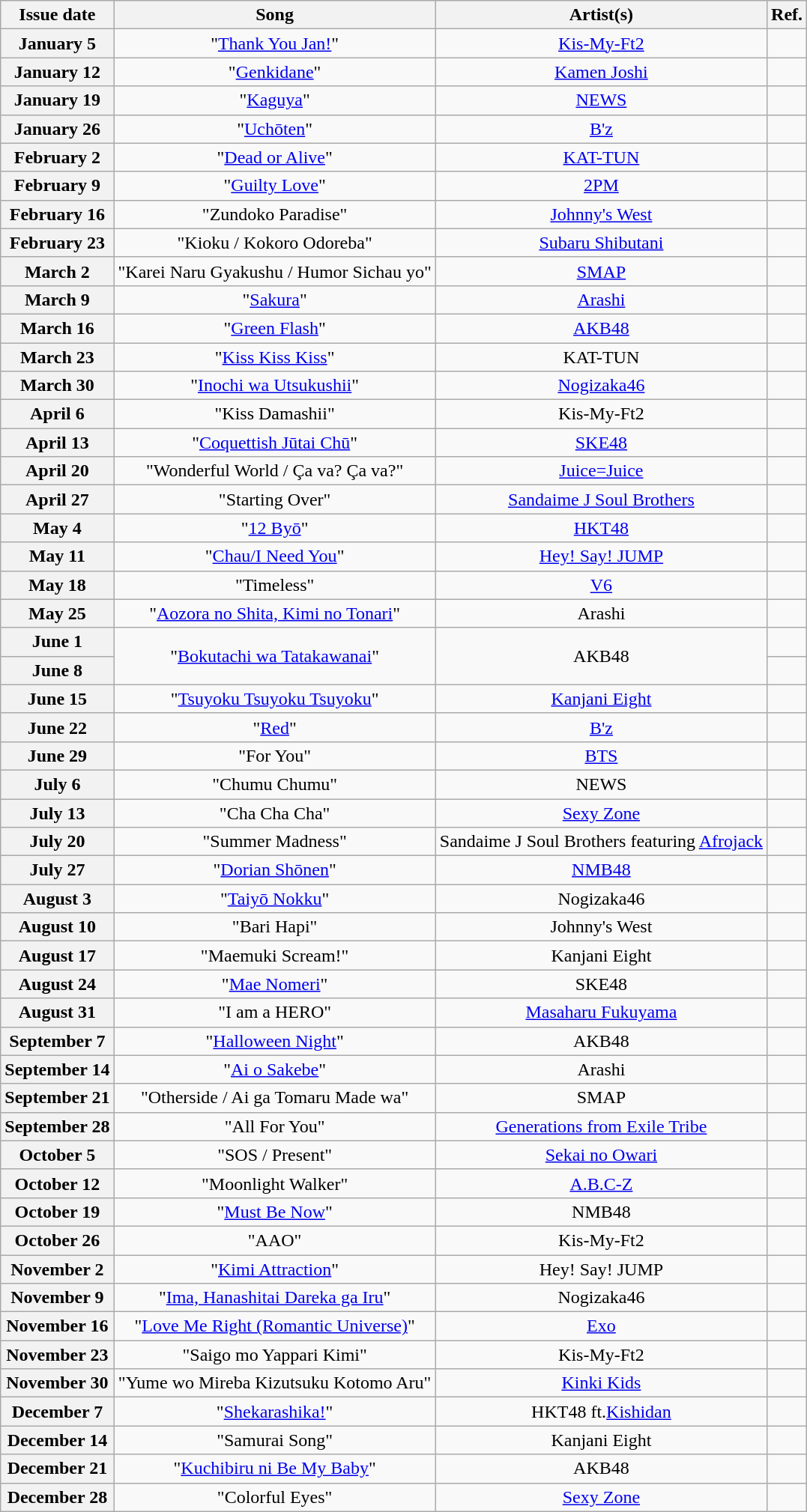<table class="wikitable plainrowheaders" style="text-align: center">
<tr>
<th>Issue date</th>
<th>Song</th>
<th>Artist(s)</th>
<th>Ref.</th>
</tr>
<tr>
<th scope="row">January 5</th>
<td>"<a href='#'>Thank You Jan!</a>"</td>
<td><a href='#'>Kis-My-Ft2</a></td>
<td></td>
</tr>
<tr>
<th scope="row">January 12</th>
<td>"<a href='#'>Genkidane</a>"</td>
<td><a href='#'>Kamen Joshi</a></td>
<td></td>
</tr>
<tr>
<th scope="row">January 19</th>
<td>"<a href='#'>Kaguya</a>"</td>
<td><a href='#'>NEWS</a></td>
<td></td>
</tr>
<tr>
<th scope="row">January 26</th>
<td>"<a href='#'>Uchōten</a>"</td>
<td><a href='#'>B'z</a></td>
<td></td>
</tr>
<tr>
<th scope="row">February 2</th>
<td>"<a href='#'>Dead or Alive</a>"</td>
<td><a href='#'>KAT-TUN</a></td>
<td></td>
</tr>
<tr>
<th scope="row">February 9</th>
<td>"<a href='#'>Guilty Love</a>"</td>
<td><a href='#'>2PM</a></td>
<td></td>
</tr>
<tr>
<th scope="row">February 16</th>
<td>"Zundoko Paradise"</td>
<td><a href='#'>Johnny's West</a></td>
<td></td>
</tr>
<tr>
<th scope="row">February 23</th>
<td>"Kioku / Kokoro Odoreba"</td>
<td><a href='#'>Subaru Shibutani</a></td>
<td></td>
</tr>
<tr>
<th scope="row">March 2</th>
<td>"Karei Naru Gyakushu / Humor Sichau yo"</td>
<td><a href='#'>SMAP</a></td>
<td></td>
</tr>
<tr>
<th scope="row">March 9</th>
<td>"<a href='#'>Sakura</a>"</td>
<td><a href='#'>Arashi</a></td>
<td></td>
</tr>
<tr>
<th scope="row">March 16</th>
<td>"<a href='#'>Green Flash</a>"</td>
<td><a href='#'>AKB48</a></td>
<td></td>
</tr>
<tr>
<th scope="row">March 23</th>
<td>"<a href='#'>Kiss Kiss Kiss</a>"</td>
<td>KAT-TUN</td>
<td></td>
</tr>
<tr>
<th scope="row">March 30</th>
<td>"<a href='#'>Inochi wa Utsukushii</a>"</td>
<td><a href='#'>Nogizaka46</a></td>
<td></td>
</tr>
<tr>
<th scope="row">April 6</th>
<td>"Kiss Damashii"</td>
<td>Kis-My-Ft2</td>
<td></td>
</tr>
<tr>
<th scope="row">April 13</th>
<td>"<a href='#'>Coquettish Jūtai Chū</a>"</td>
<td><a href='#'>SKE48</a></td>
<td></td>
</tr>
<tr>
<th scope="row">April 20</th>
<td>"Wonderful World / Ça va? Ça va?"</td>
<td><a href='#'>Juice=Juice</a></td>
<td></td>
</tr>
<tr>
<th scope="row">April 27</th>
<td>"Starting Over"</td>
<td><a href='#'>Sandaime J Soul Brothers</a></td>
<td></td>
</tr>
<tr>
<th scope="row">May 4</th>
<td>"<a href='#'>12 Byō</a>"</td>
<td><a href='#'>HKT48</a></td>
<td></td>
</tr>
<tr>
<th scope="row">May 11</th>
<td>"<a href='#'>Chau/I Need You</a>"</td>
<td><a href='#'>Hey! Say! JUMP</a></td>
<td></td>
</tr>
<tr>
<th scope="row">May 18</th>
<td>"Timeless"</td>
<td><a href='#'>V6</a></td>
<td></td>
</tr>
<tr>
<th scope="row">May 25</th>
<td>"<a href='#'>Aozora no Shita, Kimi no Tonari</a>"</td>
<td>Arashi</td>
<td></td>
</tr>
<tr>
<th scope="row">June 1</th>
<td rowspan="2">"<a href='#'>Bokutachi wa Tatakawanai</a>"</td>
<td rowspan="2">AKB48</td>
<td></td>
</tr>
<tr>
<th scope="row">June 8</th>
<td></td>
</tr>
<tr>
<th scope="row">June 15</th>
<td>"<a href='#'>Tsuyoku Tsuyoku Tsuyoku</a>"</td>
<td><a href='#'>Kanjani Eight</a></td>
<td></td>
</tr>
<tr>
<th scope="row">June 22</th>
<td>"<a href='#'>Red</a>"</td>
<td><a href='#'>B'z</a></td>
<td></td>
</tr>
<tr>
<th scope="row">June 29</th>
<td>"For You"</td>
<td><a href='#'>BTS</a></td>
<td></td>
</tr>
<tr>
<th scope="row">July 6</th>
<td>"Chumu Chumu"</td>
<td>NEWS</td>
<td></td>
</tr>
<tr>
<th scope="row">July 13</th>
<td>"Cha Cha Cha"</td>
<td><a href='#'>Sexy Zone</a></td>
<td></td>
</tr>
<tr>
<th scope="row">July 20</th>
<td>"Summer Madness"</td>
<td>Sandaime J Soul Brothers featuring <a href='#'>Afrojack</a></td>
<td></td>
</tr>
<tr>
<th scope="row">July 27</th>
<td>"<a href='#'>Dorian Shōnen</a>"</td>
<td><a href='#'>NMB48</a></td>
<td></td>
</tr>
<tr>
<th scope="row">August 3</th>
<td>"<a href='#'>Taiyō Nokku</a>"</td>
<td>Nogizaka46</td>
<td></td>
</tr>
<tr>
<th scope="row">August 10</th>
<td>"Bari Hapi"</td>
<td>Johnny's West</td>
<td></td>
</tr>
<tr>
<th scope="row">August 17</th>
<td>"Maemuki Scream!"</td>
<td>Kanjani Eight</td>
<td></td>
</tr>
<tr>
<th scope="row">August 24</th>
<td>"<a href='#'>Mae Nomeri</a>"</td>
<td>SKE48</td>
<td></td>
</tr>
<tr>
<th scope="row">August 31</th>
<td>"I am a HERO"</td>
<td><a href='#'>Masaharu Fukuyama</a></td>
<td></td>
</tr>
<tr>
<th scope="row">September 7</th>
<td>"<a href='#'>Halloween Night</a>"</td>
<td>AKB48</td>
<td></td>
</tr>
<tr>
<th scope="row">September 14</th>
<td>"<a href='#'>Ai o Sakebe</a>"</td>
<td>Arashi</td>
<td></td>
</tr>
<tr>
<th scope="row">September 21</th>
<td>"Otherside / Ai ga Tomaru Made wa"</td>
<td>SMAP</td>
<td></td>
</tr>
<tr>
<th scope="row">September 28</th>
<td>"All For You"</td>
<td><a href='#'>Generations from Exile Tribe</a></td>
<td></td>
</tr>
<tr>
<th scope="row">October 5</th>
<td>"SOS / Present"</td>
<td><a href='#'>Sekai no Owari</a></td>
<td></td>
</tr>
<tr>
<th scope="row">October 12</th>
<td>"Moonlight Walker"</td>
<td><a href='#'>A.B.C-Z</a></td>
<td></td>
</tr>
<tr>
<th scope="row">October 19</th>
<td>"<a href='#'>Must Be Now</a>"</td>
<td>NMB48</td>
<td></td>
</tr>
<tr>
<th scope="row">October 26</th>
<td>"AAO"</td>
<td>Kis-My-Ft2</td>
<td></td>
</tr>
<tr>
<th scope="row">November 2</th>
<td>"<a href='#'>Kimi Attraction</a>"</td>
<td>Hey! Say! JUMP</td>
<td></td>
</tr>
<tr>
<th scope="row">November 9</th>
<td>"<a href='#'>Ima, Hanashitai Dareka ga Iru</a>"</td>
<td>Nogizaka46</td>
<td></td>
</tr>
<tr>
<th scope="row">November 16</th>
<td>"<a href='#'>Love Me Right (Romantic Universe)</a>"</td>
<td><a href='#'>Exo</a></td>
<td></td>
</tr>
<tr>
<th scope="row">November 23</th>
<td>"Saigo mo Yappari Kimi"</td>
<td>Kis-My-Ft2</td>
<td></td>
</tr>
<tr>
<th scope="row">November 30</th>
<td>"Yume wo Mireba Kizutsuku Kotomo Aru"</td>
<td><a href='#'>Kinki Kids</a></td>
<td></td>
</tr>
<tr>
<th scope="row">December 7</th>
<td>"<a href='#'>Shekarashika!</a>"</td>
<td>HKT48 ft.<a href='#'>Kishidan</a></td>
<td></td>
</tr>
<tr>
<th scope="row">December 14</th>
<td>"Samurai Song"</td>
<td>Kanjani Eight</td>
<td></td>
</tr>
<tr>
<th scope="row">December 21</th>
<td>"<a href='#'>Kuchibiru ni Be My Baby</a>"</td>
<td>AKB48</td>
<td></td>
</tr>
<tr>
<th scope="row">December 28</th>
<td>"Colorful Eyes"</td>
<td><a href='#'>Sexy Zone</a></td>
<td></td>
</tr>
</table>
